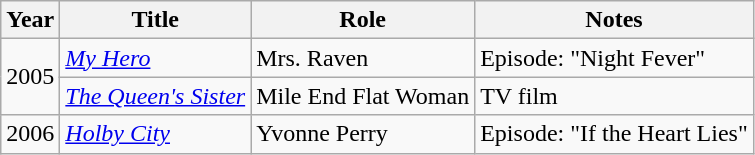<table class="wikitable">
<tr>
<th>Year</th>
<th>Title</th>
<th>Role</th>
<th>Notes</th>
</tr>
<tr>
<td rowspan="2">2005</td>
<td><em><a href='#'>My Hero</a></em></td>
<td>Mrs. Raven</td>
<td>Episode: "Night Fever"</td>
</tr>
<tr>
<td><em><a href='#'>The Queen's Sister</a></em></td>
<td>Mile End Flat Woman</td>
<td>TV film</td>
</tr>
<tr>
<td>2006</td>
<td><em><a href='#'>Holby City</a></em></td>
<td>Yvonne Perry</td>
<td>Episode: "If the Heart Lies"</td>
</tr>
</table>
